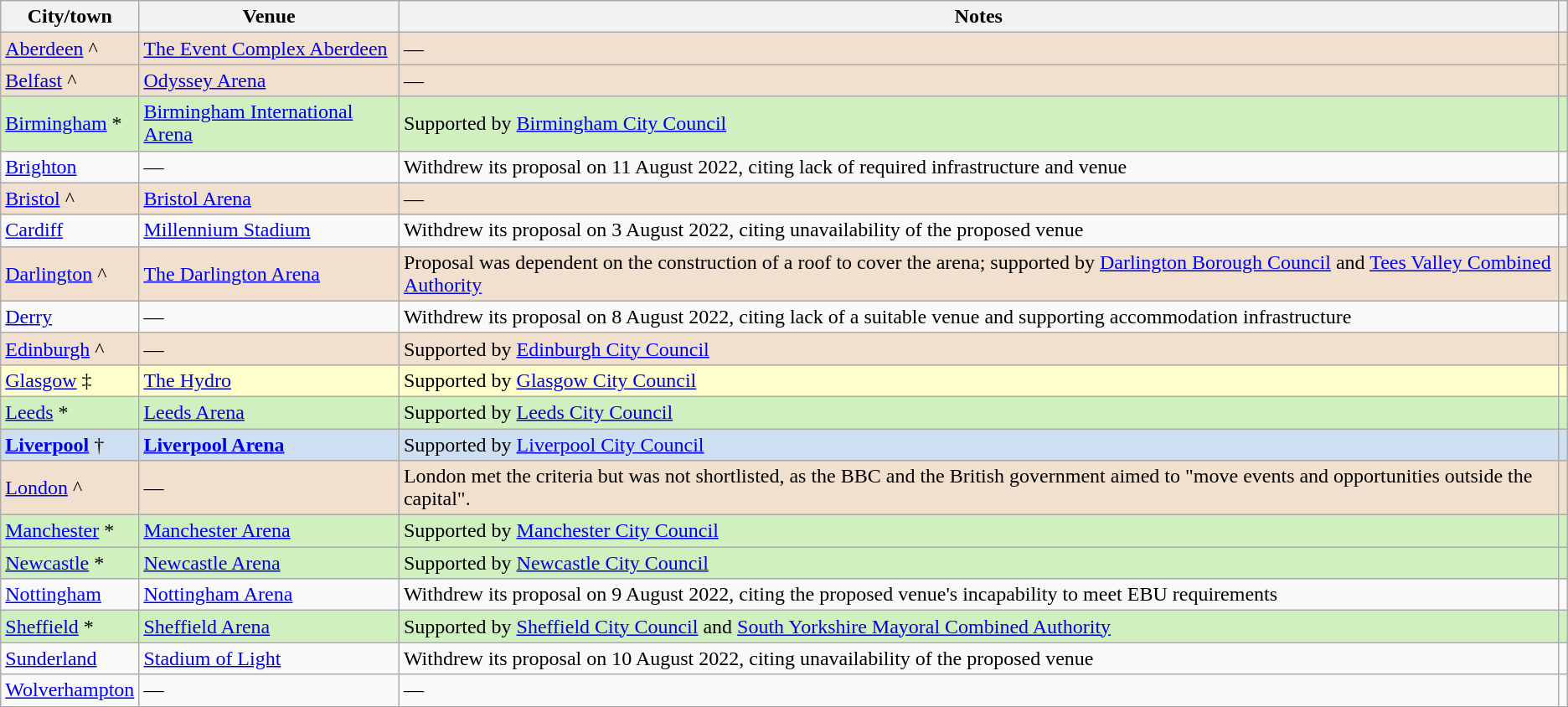<table class="wikitable">
<tr>
<th scope="col">City/town</th>
<th scope="col">Venue</th>
<th scope="col">Notes</th>
<th scope="col"></th>
</tr>
<tr>
<td style="background:#F2E0CE"><a href='#'>Aberdeen</a> ^</td>
<td style="background:#F2E0CE"><a href='#'>The Event Complex Aberdeen</a></td>
<td style="background:#F2E0CE">—</td>
<td style="background:#F2E0CE"></td>
</tr>
<tr>
<td style="background:#F2E0CE"><a href='#'>Belfast</a> ^</td>
<td style="background:#F2E0CE"><a href='#'>Odyssey Arena</a></td>
<td style="background:#F2E0CE">—</td>
<td style="background:#F2E0CE"></td>
</tr>
<tr>
<td style="background:#D0F0C0"><a href='#'>Birmingham</a> *</td>
<td style="background:#D0F0C0"><a href='#'>Birmingham International Arena</a></td>
<td style="background:#D0F0C0">Supported by <a href='#'>Birmingham City Council</a></td>
<td style="background:#D0F0C0"></td>
</tr>
<tr>
<td><a href='#'>Brighton</a></td>
<td>—</td>
<td>Withdrew its proposal on 11 August 2022, citing lack of required infrastructure and venue</td>
<td></td>
</tr>
<tr>
<td style="background:#F2E0CE"><a href='#'>Bristol</a> ^</td>
<td style="background:#F2E0CE"><a href='#'>Bristol Arena</a></td>
<td style="background:#F2E0CE">—</td>
<td style="background:#F2E0CE"></td>
</tr>
<tr>
<td><a href='#'>Cardiff</a></td>
<td><a href='#'>Millennium Stadium</a></td>
<td>Withdrew its proposal on 3 August 2022, citing unavailability of the proposed venue</td>
<td></td>
</tr>
<tr>
<td style="background:#F2E0CE"><a href='#'>Darlington</a> ^</td>
<td style="background:#F2E0CE"><a href='#'>The Darlington Arena</a></td>
<td style="background:#F2E0CE">Proposal was dependent on the construction of a roof to cover the arena; supported by <a href='#'>Darlington Borough Council</a> and <a href='#'>Tees Valley Combined Authority</a></td>
<td style="background:#F2E0CE"></td>
</tr>
<tr>
<td><a href='#'>Derry</a></td>
<td>—</td>
<td>Withdrew its proposal on 8 August 2022, citing lack of a suitable venue and supporting accommodation infrastructure</td>
<td></td>
</tr>
<tr>
<td style="background:#F2E0CE"><a href='#'>Edinburgh</a> ^</td>
<td style="background:#F2E0CE">—</td>
<td style="background:#F2E0CE">Supported by <a href='#'>Edinburgh City Council</a></td>
<td style="background:#F2E0CE"></td>
</tr>
<tr>
<td style="background:#FFFFCC"><a href='#'>Glasgow</a> ‡</td>
<td style="background:#FFFFCC"><a href='#'>The Hydro</a></td>
<td style="background:#FFFFCC">Supported by <a href='#'>Glasgow City Council</a></td>
<td style="background:#FFFFCC"></td>
</tr>
<tr>
<td style="background:#D0F0C0"><a href='#'>Leeds</a> *</td>
<td style="background:#D0F0C0"><a href='#'>Leeds Arena</a></td>
<td style="background:#D0F0C0">Supported by <a href='#'>Leeds City Council</a></td>
<td style="background:#D0F0C0"></td>
</tr>
<tr>
<td style="background:#CEDFF2"><strong><a href='#'>Liverpool</a></strong> †</td>
<td style="background:#CEDFF2"><strong><a href='#'>Liverpool Arena</a></strong></td>
<td style="background:#CEDFF2">Supported by <a href='#'>Liverpool City Council</a></td>
<td style="background:#CEDFF2"></td>
</tr>
<tr>
<td style="background:#F2E0CE"><a href='#'>London</a> ^</td>
<td style="background:#F2E0CE">—</td>
<td style="background:#F2E0CE">London met the criteria but was not shortlisted, as the BBC and the British government aimed to "move events and opportunities outside the capital".</td>
<td style="background:#F2E0CE"></td>
</tr>
<tr>
<td style="background:#D0F0C0"><a href='#'>Manchester</a> *</td>
<td style="background:#D0F0C0"><a href='#'>Manchester Arena</a></td>
<td style="background:#D0F0C0">Supported by <a href='#'>Manchester City Council</a></td>
<td style="background:#D0F0C0"></td>
</tr>
<tr>
<td style="background:#D0F0C0"><a href='#'>Newcastle</a> *</td>
<td style="background:#D0F0C0"><a href='#'>Newcastle Arena</a></td>
<td style="background:#D0F0C0">Supported by <a href='#'>Newcastle City Council</a></td>
<td style="background:#D0F0C0"></td>
</tr>
<tr>
<td><a href='#'>Nottingham</a></td>
<td><a href='#'>Nottingham Arena</a></td>
<td>Withdrew its proposal on 9 August 2022, citing the proposed venue's incapability to meet EBU requirements</td>
<td></td>
</tr>
<tr>
<td style="background:#D0F0C0"><a href='#'>Sheffield</a> *</td>
<td style="background:#D0F0C0"><a href='#'>Sheffield Arena</a></td>
<td style="background:#D0F0C0">Supported by <a href='#'>Sheffield City Council</a> and <a href='#'>South Yorkshire Mayoral Combined Authority</a></td>
<td style="background:#D0F0C0"></td>
</tr>
<tr>
<td><a href='#'>Sunderland</a></td>
<td><a href='#'>Stadium of Light</a></td>
<td>Withdrew its proposal on 10 August 2022, citing unavailability of the proposed venue</td>
<td></td>
</tr>
<tr>
<td><a href='#'>Wolverhampton</a></td>
<td>—</td>
<td>—</td>
<td></td>
</tr>
</table>
